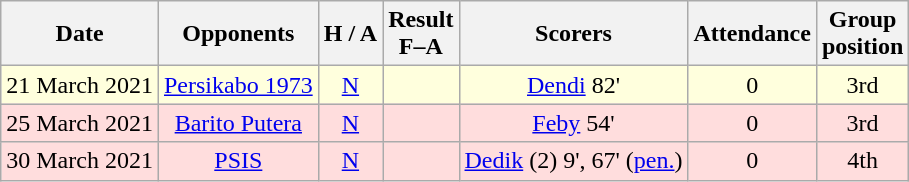<table class="wikitable" style="text-align:center">
<tr>
<th>Date</th>
<th>Opponents</th>
<th>H / A</th>
<th>Result<br>F–A</th>
<th>Scorers</th>
<th>Attendance</th>
<th>Group<br>position</th>
</tr>
<tr style="background:#ffffdd">
<td>21 March 2021</td>
<td><a href='#'>Persikabo 1973</a></td>
<td><a href='#'>N</a></td>
<td></td>
<td><a href='#'>Dendi</a> 82'</td>
<td>0</td>
<td>3rd</td>
</tr>
<tr style="background:#ffdddd">
<td>25 March 2021</td>
<td><a href='#'>Barito Putera</a></td>
<td><a href='#'>N</a></td>
<td></td>
<td><a href='#'>Feby</a> 54'</td>
<td>0</td>
<td>3rd</td>
</tr>
<tr style="background:#ffdddd">
<td>30 March 2021</td>
<td><a href='#'>PSIS</a></td>
<td><a href='#'>N</a></td>
<td></td>
<td><a href='#'>Dedik</a> (2) 9', 67' (<a href='#'>pen.</a>)</td>
<td>0</td>
<td>4th</td>
</tr>
</table>
